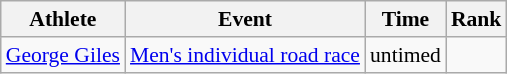<table class=wikitable style="font-size:90%;">
<tr>
<th>Athlete</th>
<th>Event</th>
<th>Time</th>
<th>Rank</th>
</tr>
<tr align=center>
<td align=left><a href='#'>George Giles</a></td>
<td><a href='#'>Men's individual road race</a></td>
<td>untimed</td>
<td></td>
</tr>
</table>
